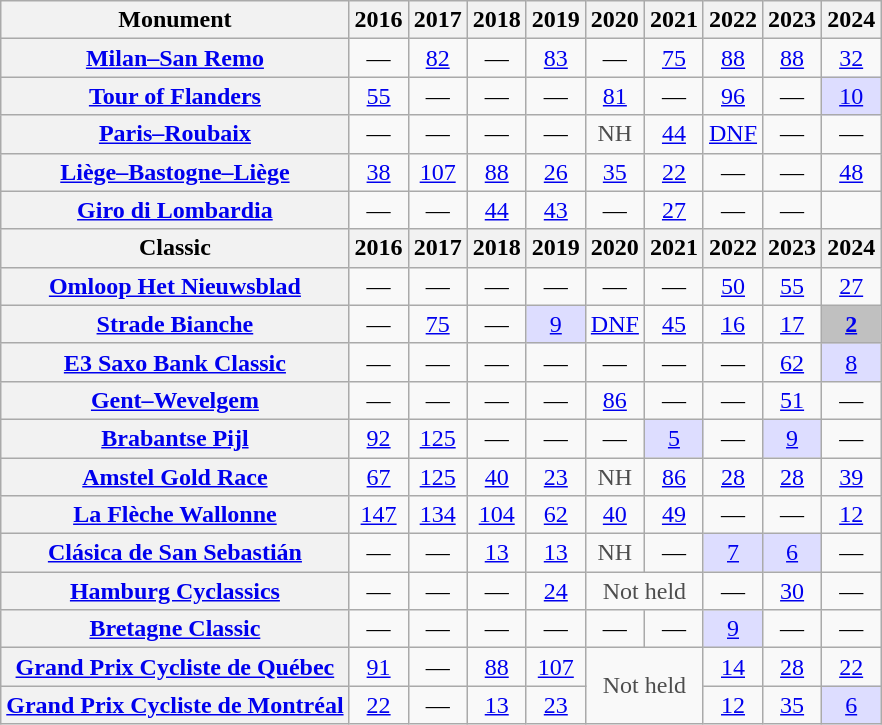<table class="wikitable plainrowheaders">
<tr>
<th>Monument</th>
<th scope="col">2016</th>
<th scope="col">2017</th>
<th scope="col">2018</th>
<th scope="col">2019</th>
<th scope="col">2020</th>
<th scope="col">2021</th>
<th scope="col">2022</th>
<th scope="col">2023</th>
<th scope="col">2024</th>
</tr>
<tr style="text-align:center;">
<th scope="row"><a href='#'>Milan–San Remo</a></th>
<td>—</td>
<td><a href='#'>82</a></td>
<td>—</td>
<td><a href='#'>83</a></td>
<td>—</td>
<td><a href='#'>75</a></td>
<td><a href='#'>88</a></td>
<td><a href='#'>88</a></td>
<td><a href='#'>32</a></td>
</tr>
<tr style="text-align:center;">
<th scope="row"><a href='#'>Tour of Flanders</a></th>
<td><a href='#'>55</a></td>
<td>—</td>
<td>—</td>
<td>—</td>
<td><a href='#'>81</a></td>
<td>—</td>
<td><a href='#'>96</a></td>
<td>—</td>
<td style="background:#ddf;"><a href='#'>10</a></td>
</tr>
<tr style="text-align:center;">
<th scope="row"><a href='#'>Paris–Roubaix</a></th>
<td>—</td>
<td>—</td>
<td>—</td>
<td>—</td>
<td style="color:#4d4d4d;">NH</td>
<td><a href='#'>44</a></td>
<td><a href='#'>DNF</a></td>
<td>—</td>
<td>—</td>
</tr>
<tr style="text-align:center;">
<th scope="row"><a href='#'>Liège–Bastogne–Liège</a></th>
<td><a href='#'>38</a></td>
<td><a href='#'>107</a></td>
<td><a href='#'>88</a></td>
<td><a href='#'>26</a></td>
<td><a href='#'>35</a></td>
<td><a href='#'>22</a></td>
<td>—</td>
<td>—</td>
<td><a href='#'>48</a></td>
</tr>
<tr style="text-align:center;">
<th scope="row"><a href='#'>Giro di Lombardia</a></th>
<td>—</td>
<td>—</td>
<td><a href='#'>44</a></td>
<td><a href='#'>43</a></td>
<td>—</td>
<td><a href='#'>27</a></td>
<td>—</td>
<td>—</td>
<td></td>
</tr>
<tr>
<th>Classic</th>
<th scope="col">2016</th>
<th scope="col">2017</th>
<th scope="col">2018</th>
<th scope="col">2019</th>
<th scope="col">2020</th>
<th scope="col">2021</th>
<th scope="col">2022</th>
<th scope="col">2023</th>
<th scope="col">2024</th>
</tr>
<tr style="text-align:center;">
<th scope="row"><a href='#'>Omloop Het Nieuwsblad</a></th>
<td>—</td>
<td>—</td>
<td>—</td>
<td>—</td>
<td>—</td>
<td>—</td>
<td><a href='#'>50</a></td>
<td><a href='#'>55</a></td>
<td><a href='#'>27</a></td>
</tr>
<tr style="text-align:center;">
<th scope="row"><a href='#'>Strade Bianche</a></th>
<td>—</td>
<td><a href='#'>75</a></td>
<td>—</td>
<td style="background:#ddf;"><a href='#'>9</a></td>
<td><a href='#'>DNF</a></td>
<td><a href='#'>45</a></td>
<td><a href='#'>16</a></td>
<td><a href='#'>17</a></td>
<td style="background:silver;"><a href='#'><strong>2</strong></a></td>
</tr>
<tr style="text-align:center;">
<th scope="row"><a href='#'>E3 Saxo Bank Classic</a></th>
<td>—</td>
<td>—</td>
<td>—</td>
<td>—</td>
<td>—</td>
<td>—</td>
<td>—</td>
<td><a href='#'>62</a></td>
<td style="background:#ddf;"><a href='#'>8</a></td>
</tr>
<tr style="text-align:center;">
<th scope="row"><a href='#'>Gent–Wevelgem</a></th>
<td>—</td>
<td>—</td>
<td>—</td>
<td>—</td>
<td><a href='#'>86</a></td>
<td>—</td>
<td>—</td>
<td><a href='#'>51</a></td>
<td>—</td>
</tr>
<tr style="text-align:center;">
<th scope="row"><a href='#'>Brabantse Pijl</a></th>
<td><a href='#'>92</a></td>
<td><a href='#'>125</a></td>
<td>—</td>
<td>—</td>
<td>—</td>
<td style="background:#ddf;"><a href='#'>5</a></td>
<td>—</td>
<td style="background:#ddf;"><a href='#'>9</a></td>
<td>—</td>
</tr>
<tr style="text-align:center;">
<th scope="row"><a href='#'>Amstel Gold Race</a></th>
<td><a href='#'>67</a></td>
<td><a href='#'>125</a></td>
<td><a href='#'>40</a></td>
<td><a href='#'>23</a></td>
<td style="color:#4d4d4d;">NH</td>
<td><a href='#'>86</a></td>
<td><a href='#'>28</a></td>
<td><a href='#'>28</a></td>
<td><a href='#'>39</a></td>
</tr>
<tr style="text-align:center;">
<th scope="row"><a href='#'>La Flèche Wallonne</a></th>
<td><a href='#'>147</a></td>
<td><a href='#'>134</a></td>
<td><a href='#'>104</a></td>
<td><a href='#'>62</a></td>
<td><a href='#'>40</a></td>
<td><a href='#'>49</a></td>
<td>—</td>
<td>—</td>
<td><a href='#'>12</a></td>
</tr>
<tr style="text-align:center;">
<th scope="row"><a href='#'>Clásica de San Sebastián</a></th>
<td>—</td>
<td>—</td>
<td><a href='#'>13</a></td>
<td><a href='#'>13</a></td>
<td style="color:#4d4d4d;">NH</td>
<td>—</td>
<td style="background:#ddf;"><a href='#'>7</a></td>
<td style="background:#ddf;"><a href='#'>6</a></td>
<td>—</td>
</tr>
<tr style="text-align:center;">
<th scope="row"><a href='#'>Hamburg Cyclassics</a></th>
<td>—</td>
<td>—</td>
<td>—</td>
<td><a href='#'>24</a></td>
<td style="color:#4d4d4d;" colspan=2>Not held</td>
<td>—</td>
<td><a href='#'>30</a></td>
<td>—</td>
</tr>
<tr style="text-align:center;">
<th scope="row"><a href='#'>Bretagne Classic</a></th>
<td>—</td>
<td>—</td>
<td>—</td>
<td>—</td>
<td>—</td>
<td>—</td>
<td style="background:#ddf;"><a href='#'>9</a></td>
<td>—</td>
<td>—</td>
</tr>
<tr style="text-align:center;">
<th scope="row"><a href='#'>Grand Prix Cycliste de Québec</a></th>
<td><a href='#'>91</a></td>
<td>—</td>
<td><a href='#'>88</a></td>
<td><a href='#'>107</a></td>
<td style="color:#4d4d4d;" colspan=2 rowspan=2>Not held</td>
<td><a href='#'>14</a></td>
<td><a href='#'>28</a></td>
<td><a href='#'>22</a></td>
</tr>
<tr style="text-align:center;">
<th scope="row"><a href='#'>Grand Prix Cycliste de Montréal</a></th>
<td><a href='#'>22</a></td>
<td>—</td>
<td><a href='#'>13</a></td>
<td><a href='#'>23</a></td>
<td><a href='#'>12</a></td>
<td><a href='#'>35</a></td>
<td style="background:#ddf;"><a href='#'>6</a></td>
</tr>
</table>
